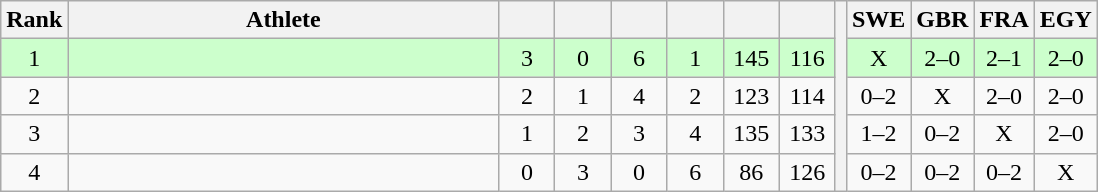<table class="wikitable" style="text-align:center">
<tr>
<th>Rank</th>
<th width=280>Athlete</th>
<th width=30></th>
<th width=30></th>
<th width=30></th>
<th width=30></th>
<th width=30></th>
<th width=30></th>
<th rowspan=5></th>
<th width=30>SWE</th>
<th width=30>GBR</th>
<th width=30>FRA</th>
<th width=30>EGY</th>
</tr>
<tr style="background-color:#ccffcc;">
<td>1</td>
<td align=left></td>
<td>3</td>
<td>0</td>
<td>6</td>
<td>1</td>
<td>145</td>
<td>116</td>
<td>X</td>
<td>2–0</td>
<td>2–1</td>
<td>2–0</td>
</tr>
<tr>
<td>2</td>
<td align=left></td>
<td>2</td>
<td>1</td>
<td>4</td>
<td>2</td>
<td>123</td>
<td>114</td>
<td>0–2</td>
<td>X</td>
<td>2–0</td>
<td>2–0</td>
</tr>
<tr>
<td>3</td>
<td align=left></td>
<td>1</td>
<td>2</td>
<td>3</td>
<td>4</td>
<td>135</td>
<td>133</td>
<td>1–2</td>
<td>0–2</td>
<td>X</td>
<td>2–0</td>
</tr>
<tr>
<td>4</td>
<td align=left></td>
<td>0</td>
<td>3</td>
<td>0</td>
<td>6</td>
<td>86</td>
<td>126</td>
<td>0–2</td>
<td>0–2</td>
<td>0–2</td>
<td>X</td>
</tr>
</table>
